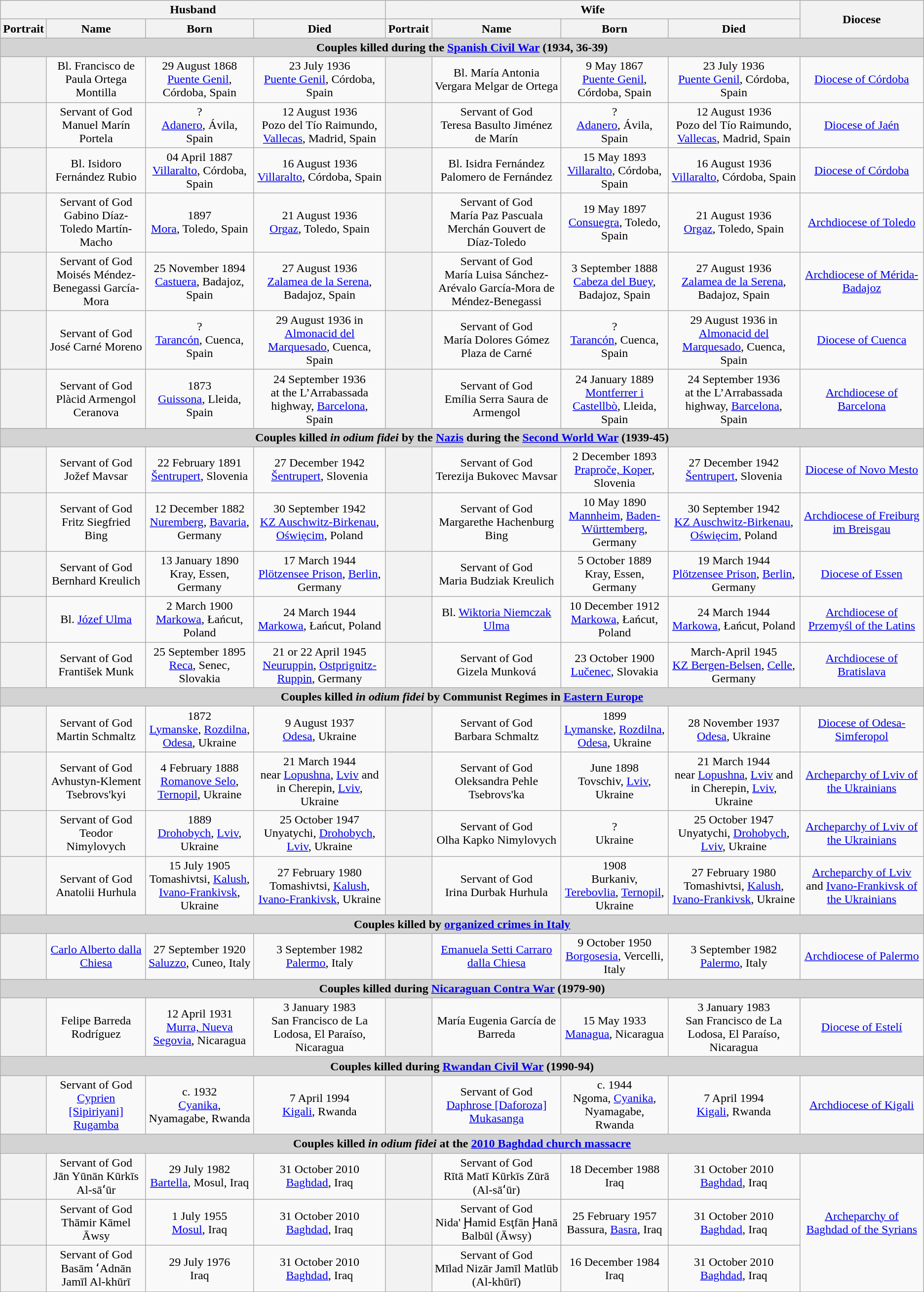<table class="wikitable sortable">
<tr>
<th colspan=4>Husband</th>
<th colspan=4>Wife</th>
<th rowspan=2>Diocese</th>
</tr>
<tr>
<th>Portrait</th>
<th>Name</th>
<th>Born</th>
<th>Died</th>
<th>Portrait</th>
<th>Name</th>
<th>Born</th>
<th>Died</th>
</tr>
<tr>
<td colspan=9 align="center" style="background:lightgrey;white-space:nowrap"><strong>Couples killed during the <a href='#'>Spanish Civil War</a> (1934, 36-39)</strong></td>
</tr>
<tr>
<th scope="row"></th>
<td align="center">Bl. Francisco de Paula Ortega Montilla</td>
<td align="center">29 August 1868 <br><a href='#'>Puente Genil</a>, Córdoba, Spain</td>
<td align="center">23 July 1936 <br><a href='#'>Puente Genil</a>, Córdoba, Spain</td>
<th scope="row"></th>
<td align="center">Bl. María Antonia Vergara Melgar de Ortega</td>
<td align="center">9 May 1867 <br><a href='#'>Puente Genil</a>, Córdoba, Spain</td>
<td align="center">23 July 1936 <br><a href='#'>Puente Genil</a>, Córdoba, Spain</td>
<td align="center"><a href='#'>Diocese of Córdoba</a></td>
</tr>
<tr>
<th scope="row"></th>
<td align="center">Servant of God <br>Manuel Marín Portela</td>
<td align="center">? <br><a href='#'>Adanero</a>, Ávila, Spain</td>
<td align="center">12 August 1936 <br>Pozo del Tío Raimundo, <a href='#'>Vallecas</a>, Madrid, Spain</td>
<th scope="row"></th>
<td align="center">Servant of God <br>Teresa Basulto Jiménez de Marín</td>
<td align="center">? <br><a href='#'>Adanero</a>, Ávila, Spain</td>
<td align="center">12 August 1936 <br>Pozo del Tío Raimundo, <a href='#'>Vallecas</a>, Madrid, Spain</td>
<td align="center"><a href='#'>Diocese of Jaén</a></td>
</tr>
<tr>
<th scope="row"></th>
<td align="center">Bl. Isidoro Fernández Rubio</td>
<td align="center">04 April 1887 <br><a href='#'>Villaralto</a>, Córdoba, Spain</td>
<td align="center">16 August 1936 <br><a href='#'>Villaralto</a>, Córdoba, Spain</td>
<th scope="row"></th>
<td align="center">Bl. Isidra Fernández Palomero de Fernández</td>
<td align="center">15 May 1893 <br><a href='#'>Villaralto</a>, Córdoba, Spain</td>
<td align="center">16 August 1936 <br><a href='#'>Villaralto</a>, Córdoba, Spain</td>
<td align="center"><a href='#'>Diocese of Córdoba</a></td>
</tr>
<tr>
<th scope="row"></th>
<td align="center">Servant of God <br>Gabino Díaz-Toledo Martín-Macho</td>
<td align="center">1897 <br><a href='#'>Mora</a>, Toledo, Spain</td>
<td align="center">21 August 1936 <br><a href='#'>Orgaz</a>, Toledo, Spain</td>
<th scope="row"></th>
<td align="center">Servant of God <br>María Paz Pascuala Merchán Gouvert de Díaz-Toledo</td>
<td align="center">19 May 1897 <br><a href='#'>Consuegra</a>, Toledo, Spain</td>
<td align="center">21 August 1936 <br><a href='#'>Orgaz</a>, Toledo, Spain</td>
<td align="center"><a href='#'>Archdiocese of Toledo</a></td>
</tr>
<tr>
<th scope="row"></th>
<td align="center">Servant of God <br>Moisés Méndez-Benegassi García-Mora</td>
<td align="center">25 November 1894 <br><a href='#'>Castuera</a>, Badajoz, Spain</td>
<td align="center">27 August 1936 <br><a href='#'>Zalamea de la Serena</a>, Badajoz, Spain</td>
<th scope="row"></th>
<td align="center">Servant of God <br>María Luisa Sánchez-Arévalo García-Mora de Méndez-Benegassi</td>
<td align="center">3 September 1888 <br><a href='#'>Cabeza del Buey</a>, Badajoz, Spain</td>
<td align="center">27 August 1936 <br><a href='#'>Zalamea de la Serena</a>, Badajoz, Spain</td>
<td align="center"><a href='#'>Archdiocese of Mérida-Badajoz</a></td>
</tr>
<tr>
<th scope="row"></th>
<td align="center">Servant of God <br>José Carné Moreno</td>
<td align="center">? <br><a href='#'>Tarancón</a>, Cuenca, Spain</td>
<td align="center">29 August 1936 in <a href='#'>Almonacid del Marquesado</a>, Cuenca, Spain</td>
<th scope="row"></th>
<td align="center">Servant of God <br>María Dolores Gómez Plaza de Carné</td>
<td align="center">? <br><a href='#'>Tarancón</a>, Cuenca, Spain</td>
<td align="center">29 August 1936 in <a href='#'>Almonacid del Marquesado</a>, Cuenca, Spain</td>
<td align="center"><a href='#'>Diocese of Cuenca</a></td>
</tr>
<tr>
<th scope="row"></th>
<td align="center">Servant of God <br> Plàcid Armengol Ceranova</td>
<td align="center">1873 <br><a href='#'>Guissona</a>, Lleida, Spain</td>
<td align="center">24 September 1936 <br>at the L’Arrabassada highway, <a href='#'>Barcelona</a>, Spain</td>
<th scope="row"></th>
<td align="center">Servant of God <br>Emília Serra Saura de Armengol</td>
<td align="center">24 January 1889 <br><a href='#'>Montferrer i Castellbò</a>, Lleida, Spain</td>
<td align="center">24 September 1936 <br>at the L’Arrabassada highway, <a href='#'>Barcelona</a>, Spain</td>
<td align="center"><a href='#'>Archdiocese of Barcelona</a></td>
</tr>
<tr>
<td colspan=9 align="center" style="background:lightgrey;white-space:nowrap"><strong>Couples killed <em>in odium fidei</em> by the <a href='#'>Nazis</a> during the <a href='#'>Second World War</a> (1939-45)</strong></td>
</tr>
<tr>
<th scope="row"></th>
<td align="center">Servant of God <br>Jožef Mavsar</td>
<td align="center">22 February 1891 <br><a href='#'>Šentrupert</a>, Slovenia</td>
<td align="center">27 December 1942 <br><a href='#'>Šentrupert</a>, Slovenia</td>
<th scope="row"></th>
<td align="center">Servant of God <br>Terezija Bukovec Mavsar</td>
<td align="center">2 December 1893 <br><a href='#'>Praproče, Koper</a>, Slovenia</td>
<td align="center">27 December 1942 <br><a href='#'>Šentrupert</a>, Slovenia</td>
<td align="center"><a href='#'>Diocese of Novo Mesto</a></td>
</tr>
<tr>
<th scope="row"></th>
<td align="center">Servant of God <br>Fritz Siegfried Bing</td>
<td align="center">12 December 1882 <br><a href='#'>Nuremberg</a>, <a href='#'>Bavaria</a>, Germany</td>
<td align="center">30 September 1942 <br><a href='#'>KZ Auschwitz-Birkenau</a>, <a href='#'>Oświęcim</a>, Poland</td>
<th scope="row"></th>
<td align="center">Servant of God <br>Margarethe Hachenburg Bing</td>
<td align="center">10 May 1890 <br><a href='#'>Mannheim</a>, <a href='#'>Baden-Württemberg</a>, Germany</td>
<td align="center">30 September 1942 <br><a href='#'>KZ Auschwitz-Birkenau</a>, <a href='#'>Oświęcim</a>, Poland</td>
<td align="center"><a href='#'>Archdiocese of Freiburg im Breisgau</a></td>
</tr>
<tr>
<th scope="row"></th>
<td align="center">Servant of God <br>Bernhard Kreulich</td>
<td align="center">13 January 1890 <br>Kray, Essen, Germany</td>
<td align="center">17 March 1944 <br><a href='#'>Plötzensee Prison</a>, <a href='#'>Berlin</a>, Germany</td>
<th scope="row"></th>
<td align="center">Servant of God <br>Maria Budziak Kreulich</td>
<td align="center">5 October 1889 <br>Kray, Essen, Germany</td>
<td align="center">19 March 1944 <br><a href='#'>Plötzensee Prison</a>, <a href='#'>Berlin</a>, Germany</td>
<td align="center"><a href='#'>Diocese of Essen</a></td>
</tr>
<tr>
<th scope="row"></th>
<td align="center">Bl. <a href='#'>Józef Ulma</a></td>
<td align="center">2 March 1900 <br><a href='#'>Markowa</a>, Łańcut, Poland</td>
<td align="center">24 March 1944 <br><a href='#'>Markowa</a>, Łańcut, Poland</td>
<th scope="row"></th>
<td align="center">Bl. <a href='#'>Wiktoria Niemczak Ulma</a></td>
<td align="center">10 December 1912 <br><a href='#'>Markowa</a>, Łańcut, Poland</td>
<td align="center">24 March 1944 <br><a href='#'>Markowa</a>, Łańcut, Poland</td>
<td align="center"><a href='#'>Archdiocese of Przemyśl of the Latins</a></td>
</tr>
<tr>
<th scope="row"></th>
<td align="center">Servant of God <br>František Munk</td>
<td align="center">25 September 1895 <br><a href='#'>Reca</a>, Senec, Slovakia</td>
<td align="center">21 or 22 April 1945 <br><a href='#'>Neuruppin</a>, <a href='#'>Ostprignitz-Ruppin</a>, Germany</td>
<th scope="row"></th>
<td align="center">Servant of God <br>Gizela Munková</td>
<td align="center">23 October 1900 <br><a href='#'>Lučenec</a>, Slovakia</td>
<td align="center">March-April 1945 <br><a href='#'>KZ Bergen-Belsen</a>, <a href='#'>Celle</a>, Germany</td>
<td align="center"><a href='#'>Archdiocese of Bratislava</a></td>
</tr>
<tr>
<td colspan=9 align="center" style="background:lightgrey;white-space:nowrap"><strong>Couples killed <em>in odium fidei</em> by Communist Regimes in <a href='#'>Eastern Europe</a></strong></td>
</tr>
<tr>
<th scope="row"></th>
<td align="center">Servant of God<br>Martin Schmaltz</td>
<td align="center">1872 <br><a href='#'>Lymanske</a>, <a href='#'>Rozdilna</a>, <a href='#'>Odesa</a>, Ukraine</td>
<td align="center">9 August 1937 <br><a href='#'>Odesa</a>, Ukraine</td>
<th scope="row"></th>
<td align="center">Servant of God<br>Barbara Schmaltz</td>
<td align="center">1899 <br><a href='#'>Lymanske</a>, <a href='#'>Rozdilna</a>, <a href='#'>Odesa</a>, Ukraine</td>
<td align="center">28 November 1937 <br><a href='#'>Odesa</a>, Ukraine</td>
<td align="center"><a href='#'>Diocese of Odesa-Simferopol</a></td>
</tr>
<tr>
<th scope="row"></th>
<td align="center">Servant of God<br>Avhustyn-Klement Tsebrovs'kyi</td>
<td align="center">4 February 1888 <br><a href='#'>Romanove Selo</a>, <a href='#'>Ternopil</a>, Ukraine</td>
<td align="center">21 March 1944 <br>near <a href='#'>Lopushna</a>, <a href='#'>Lviv</a> and in Cherepin, <a href='#'>Lviv</a>, Ukraine</td>
<th scope="row"></th>
<td align="center">Servant of God<br>Oleksandra Pehle Tsebrovs'ka</td>
<td align="center">June 1898 <br>Tovschiv, <a href='#'>Lviv</a>, Ukraine</td>
<td align="center">21 March 1944 <br>near <a href='#'>Lopushna</a>, <a href='#'>Lviv</a> and in Cherepin, <a href='#'>Lviv</a>, Ukraine</td>
<td align="center"><a href='#'>Archeparchy of Lviv of the Ukrainians</a></td>
</tr>
<tr>
<th scope="row"></th>
<td align="center">Servant of God <br>Teodor Nimylovych</td>
<td align="center">1889 <br><a href='#'>Drohobych</a>, <a href='#'>Lviv</a>, Ukraine</td>
<td align="center">25 October 1947 <br>Unyatychi, <a href='#'>Drohobych</a>, <a href='#'>Lviv</a>, Ukraine</td>
<th scope="row"></th>
<td align="center">Servant of God <br>Olha Kapko Nimylovych</td>
<td align="center">? <br>Ukraine</td>
<td align="center">25 October 1947 <br>Unyatychi, <a href='#'>Drohobych</a>, <a href='#'>Lviv</a>, Ukraine</td>
<td align="center"><a href='#'>Archeparchy of Lviv of the Ukrainians</a></td>
</tr>
<tr>
<th scope="row"></th>
<td align="center">Servant of God <br>Anatolii Hurhula</td>
<td align="center">15 July 1905 <br>Tomashivtsi, <a href='#'>Kalush</a>, <a href='#'>Ivano-Frankivsk</a>, Ukraine</td>
<td align="center">27 February 1980 <br>Tomashivtsi, <a href='#'>Kalush</a>, <a href='#'>Ivano-Frankivsk</a>, Ukraine</td>
<th scope="row"></th>
<td align="center">Servant of God<br> Irina Durbak Hurhula</td>
<td align="center">1908 <br>Burkaniv, <a href='#'>Terebovlia</a>, <a href='#'>Ternopil</a>, Ukraine</td>
<td align="center">27 February 1980 <br>Tomashivtsi, <a href='#'>Kalush</a>, <a href='#'>Ivano-Frankivsk</a>, Ukraine</td>
<td align="center"><a href='#'>Archeparchy of Lviv</a> and <a href='#'>Ivano-Frankivsk of the Ukrainians</a></td>
</tr>
<tr>
<td colspan=9 align="center" style="background:lightgrey;white-space:nowrap"><strong>Couples killed by <a href='#'>organized crimes in Italy</a></strong></td>
</tr>
<tr>
<th scope="row"></th>
<td align="center"><a href='#'>Carlo Alberto dalla Chiesa</a></td>
<td align="center">27 September 1920 <br> <a href='#'>Saluzzo</a>, Cuneo, Italy</td>
<td align="center">3 September 1982 <br> <a href='#'>Palermo</a>, Italy</td>
<th scope="row"></th>
<td align="center"><a href='#'>Emanuela Setti Carraro dalla Chiesa</a></td>
<td align="center">9 October 1950 <br> <a href='#'>Borgosesia</a>, Vercelli, Italy</td>
<td align="center">3 September 1982 <br> <a href='#'>Palermo</a>, Italy</td>
<td align="center"><a href='#'>Archdiocese of Palermo</a></td>
</tr>
<tr>
<td colspan=9 align="center" style="background:lightgrey;white-space:nowrap"><strong>Couples killed during <a href='#'>Nicaraguan Contra War</a> (1979-90)</strong></td>
</tr>
<tr>
<th scope="row"></th>
<td align="center">Felipe Barreda Rodríguez</td>
<td align="center">12 April 1931<br> <a href='#'>Murra, Nueva Segovia</a>, Nicaragua</td>
<td align="center">3 January 1983 <br>San Francisco de La Lodosa, El Paraíso, Nicaragua</td>
<th scope="row"></th>
<td align="center">María Eugenia García de Barreda</td>
<td align="center">15 May 1933 <br><a href='#'>Managua</a>, Nicaragua</td>
<td align="center">3 January 1983 <br>San Francisco de La Lodosa, El Paraíso, Nicaragua</td>
<td align="center"><a href='#'>Diocese of Estelí</a></td>
</tr>
<tr>
<td colspan=9 align="center" style="background:lightgrey;white-space:nowrap"><strong>Couples killed during <a href='#'>Rwandan Civil War</a> (1990-94)</strong></td>
</tr>
<tr>
<th scope="row"></th>
<td align="center">Servant of God <br><a href='#'>Cyprien [Sipiriyani] Rugamba</a></td>
<td align="center">c. 1932 <br> <a href='#'>Cyanika</a>, Nyamagabe, Rwanda</td>
<td align="center">7 April 1994 <br><a href='#'>Kigali</a>, Rwanda</td>
<th scope="row"></th>
<td align="center">Servant of God <br><a href='#'>Daphrose [Daforoza] Mukasanga</a></td>
<td align="center">c. 1944 <br> Ngoma, <a href='#'>Cyanika</a>, Nyamagabe, Rwanda</td>
<td align="center">7 April 1994 <br><a href='#'>Kigali</a>, Rwanda</td>
<td align="center"><a href='#'>Archdiocese of Kigali</a></td>
</tr>
<tr>
<td colspan=9 align="center" style="background:lightgrey;white-space:nowrap"><strong>Couples killed <em>in odium fidei</em> at the <a href='#'>2010 Baghdad church massacre</a></strong></td>
</tr>
<tr>
<th scope="row"></th>
<td align="center">Servant of God <br>Jān Yūnān Kūrkīs Al-sāʻūr</td>
<td align="center">29 July 1982 <br><a href='#'>Bartella</a>, Mosul, Iraq</td>
<td align="center">31 October 2010 <br><a href='#'>Baghdad</a>, Iraq</td>
<th scope="row"></th>
<td align="center">Servant of God <br>Rītā Matī Kūrkīs Zūrā (Al-sāʻūr)</td>
<td align="center">18 December 1988 <br>Iraq</td>
<td align="center">31 October 2010 <br><a href='#'>Baghdad</a>, Iraq</td>
<td align="center" rowspan="3"><a href='#'>Archeparchy of Baghdad of the Syrians</a></td>
</tr>
<tr>
<th scope="row"></th>
<td align="center">Servant of God <br>Thāmir Kāmel Āwsy</td>
<td align="center">1 July 1955 <br><a href='#'>Mosul</a>, Iraq</td>
<td align="center">31 October 2010 <br><a href='#'>Baghdad</a>, Iraq</td>
<th scope="row"></th>
<td align="center">Servant of God <br>Nida' Ḩamid Esţfān Ḩanā Balbūl (Āwsy)</td>
<td align="center">25 February 1957 <br>Bassura, <a href='#'>Basra</a>, Iraq</td>
<td align="center">31 October 2010 <br><a href='#'>Baghdad</a>, Iraq</td>
</tr>
<tr>
<th scope="row"></th>
<td align="center">Servant of God <br>Basām ʻAdnān Jamīl Al-khūrī</td>
<td align="center">29 July 1976 <br>Iraq</td>
<td align="center">31 October 2010 <br><a href='#'>Baghdad</a>, Iraq</td>
<th scope="row"></th>
<td align="center">Servant of God <br>Mīlad Nizār Jamīl Matlūb (Al-khūrī)</td>
<td align="center">16 December 1984 <br>Iraq</td>
<td align="center">31 October 2010 <br><a href='#'>Baghdad</a>, Iraq</td>
</tr>
</table>
